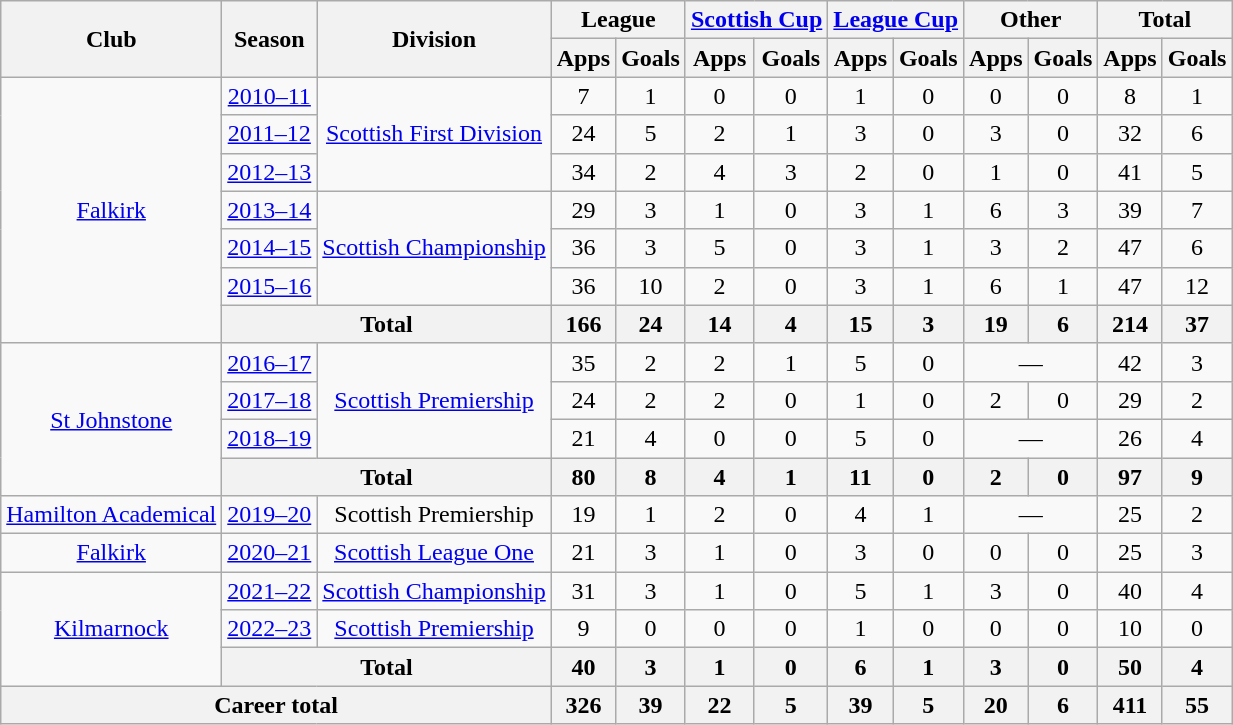<table class="wikitable" style="text-align: center">
<tr>
<th rowspan="2">Club</th>
<th rowspan="2">Season</th>
<th rowspan="2">Division</th>
<th colspan="2">League</th>
<th colspan="2"><a href='#'>Scottish Cup</a></th>
<th colspan="2"><a href='#'>League Cup</a></th>
<th colspan="2">Other</th>
<th colspan="2">Total</th>
</tr>
<tr>
<th>Apps</th>
<th>Goals</th>
<th>Apps</th>
<th>Goals</th>
<th>Apps</th>
<th>Goals</th>
<th>Apps</th>
<th>Goals</th>
<th>Apps</th>
<th>Goals</th>
</tr>
<tr>
<td rowspan="7"><a href='#'>Falkirk</a></td>
<td><a href='#'>2010–11</a></td>
<td rowspan="3"><a href='#'>Scottish First Division</a></td>
<td>7</td>
<td>1</td>
<td>0</td>
<td>0</td>
<td>1</td>
<td>0</td>
<td>0</td>
<td>0</td>
<td>8</td>
<td>1</td>
</tr>
<tr>
<td><a href='#'>2011–12</a></td>
<td>24</td>
<td>5</td>
<td>2</td>
<td>1</td>
<td>3</td>
<td>0</td>
<td>3</td>
<td>0</td>
<td>32</td>
<td>6</td>
</tr>
<tr>
<td><a href='#'>2012–13</a></td>
<td>34</td>
<td>2</td>
<td>4</td>
<td>3</td>
<td>2</td>
<td>0</td>
<td>1</td>
<td>0</td>
<td>41</td>
<td>5</td>
</tr>
<tr>
<td><a href='#'>2013–14</a></td>
<td rowspan="3"><a href='#'>Scottish Championship</a></td>
<td>29</td>
<td>3</td>
<td>1</td>
<td>0</td>
<td>3</td>
<td>1</td>
<td>6</td>
<td>3</td>
<td>39</td>
<td>7</td>
</tr>
<tr>
<td><a href='#'>2014–15</a></td>
<td>36</td>
<td>3</td>
<td>5</td>
<td>0</td>
<td>3</td>
<td>1</td>
<td>3</td>
<td>2</td>
<td>47</td>
<td>6</td>
</tr>
<tr>
<td><a href='#'>2015–16</a></td>
<td>36</td>
<td>10</td>
<td>2</td>
<td>0</td>
<td>3</td>
<td>1</td>
<td>6</td>
<td>1</td>
<td>47</td>
<td>12</td>
</tr>
<tr>
<th colspan="2">Total</th>
<th>166</th>
<th>24</th>
<th>14</th>
<th>4</th>
<th>15</th>
<th>3</th>
<th>19</th>
<th>6</th>
<th>214</th>
<th>37</th>
</tr>
<tr>
<td rowspan="4"><a href='#'>St Johnstone</a></td>
<td><a href='#'>2016–17</a></td>
<td rowspan="3"><a href='#'>Scottish Premiership</a></td>
<td>35</td>
<td>2</td>
<td>2</td>
<td>1</td>
<td>5</td>
<td>0</td>
<td colspan="2">—</td>
<td>42</td>
<td>3</td>
</tr>
<tr>
<td><a href='#'>2017–18</a></td>
<td>24</td>
<td>2</td>
<td>2</td>
<td>0</td>
<td>1</td>
<td>0</td>
<td>2</td>
<td>0</td>
<td>29</td>
<td>2</td>
</tr>
<tr>
<td><a href='#'>2018–19</a></td>
<td>21</td>
<td>4</td>
<td>0</td>
<td>0</td>
<td>5</td>
<td>0</td>
<td colspan=2>—</td>
<td>26</td>
<td>4</td>
</tr>
<tr>
<th colspan="2">Total</th>
<th>80</th>
<th>8</th>
<th>4</th>
<th>1</th>
<th>11</th>
<th>0</th>
<th>2</th>
<th>0</th>
<th>97</th>
<th>9</th>
</tr>
<tr>
<td><a href='#'>Hamilton Academical</a></td>
<td><a href='#'>2019–20</a></td>
<td>Scottish Premiership</td>
<td>19</td>
<td>1</td>
<td>2</td>
<td>0</td>
<td>4</td>
<td>1</td>
<td colspan=2>—</td>
<td>25</td>
<td>2</td>
</tr>
<tr>
<td><a href='#'>Falkirk</a></td>
<td><a href='#'>2020–21</a></td>
<td><a href='#'>Scottish League One</a></td>
<td>21</td>
<td>3</td>
<td>1</td>
<td>0</td>
<td>3</td>
<td>0</td>
<td>0</td>
<td>0</td>
<td>25</td>
<td>3</td>
</tr>
<tr>
<td rowspan="3"><a href='#'>Kilmarnock</a></td>
<td><a href='#'>2021–22</a></td>
<td><a href='#'>Scottish Championship</a></td>
<td>31</td>
<td>3</td>
<td>1</td>
<td>0</td>
<td>5</td>
<td>1</td>
<td>3</td>
<td>0</td>
<td>40</td>
<td>4</td>
</tr>
<tr>
<td><a href='#'>2022–23</a></td>
<td><a href='#'>Scottish Premiership</a></td>
<td>9</td>
<td>0</td>
<td>0</td>
<td>0</td>
<td>1</td>
<td>0</td>
<td>0</td>
<td>0</td>
<td>10</td>
<td>0</td>
</tr>
<tr>
<th colspan="2">Total</th>
<th>40</th>
<th>3</th>
<th>1</th>
<th>0</th>
<th>6</th>
<th>1</th>
<th>3</th>
<th>0</th>
<th>50</th>
<th>4</th>
</tr>
<tr>
<th colspan="3">Career total</th>
<th>326</th>
<th>39</th>
<th>22</th>
<th>5</th>
<th>39</th>
<th>5</th>
<th>20</th>
<th>6</th>
<th>411</th>
<th>55</th>
</tr>
</table>
